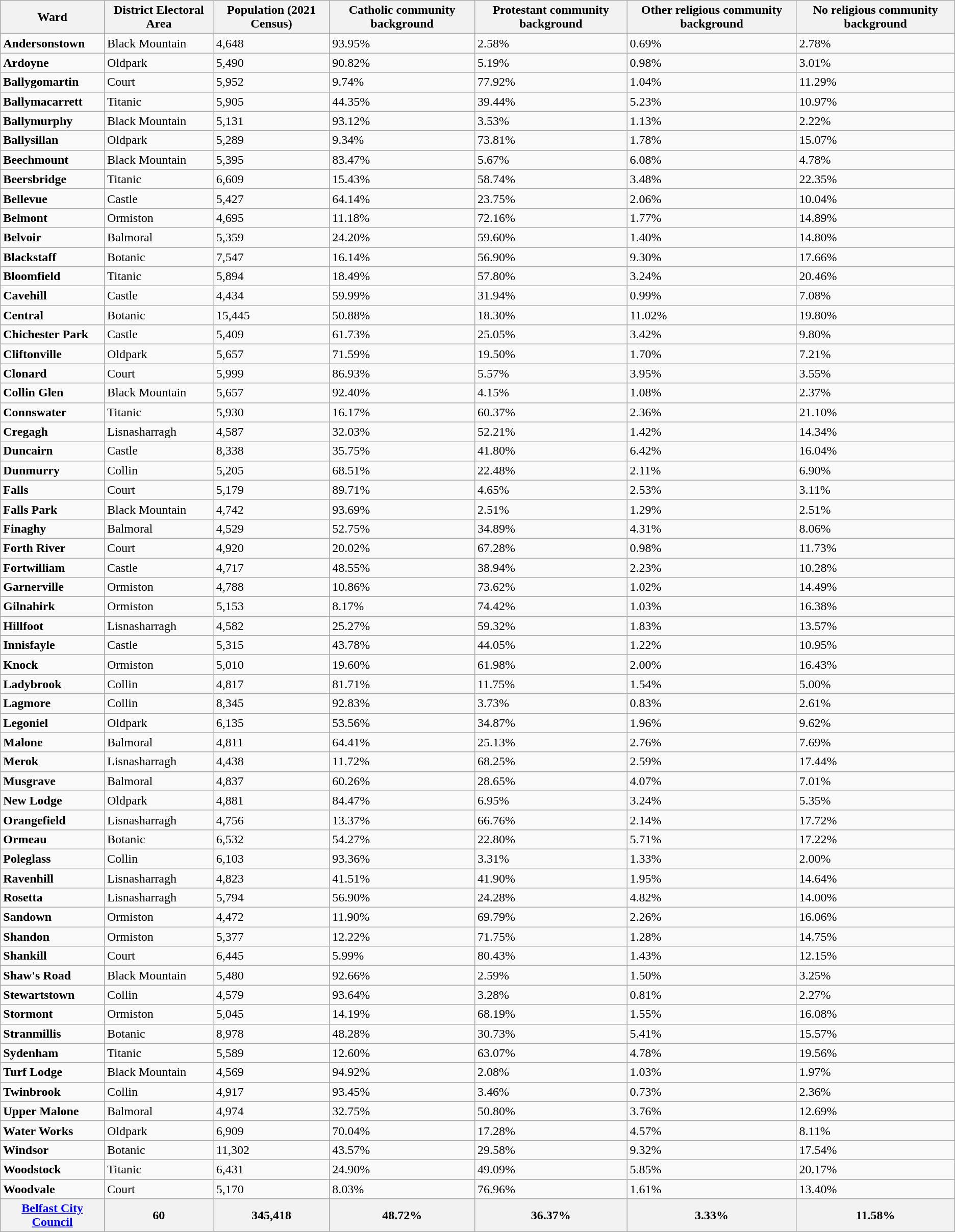<table class="wikitable sortable">
<tr>
<th>Ward</th>
<th>District Electoral Area</th>
<th>Population (2021 Census)</th>
<th>Catholic community background</th>
<th>Protestant community background</th>
<th>Other religious community background</th>
<th>No religious community background</th>
</tr>
<tr>
<td><strong>Andersonstown</strong></td>
<td>Black Mountain</td>
<td>4,648</td>
<td>93.95%</td>
<td>2.58%</td>
<td>0.69%</td>
<td>2.78%</td>
</tr>
<tr>
<td><strong>Ardoyne</strong></td>
<td>Oldpark</td>
<td>5,490</td>
<td>90.82%</td>
<td>5.19%</td>
<td>0.98%</td>
<td>3.01%</td>
</tr>
<tr>
<td><strong>Ballygomartin</strong></td>
<td>Court</td>
<td>5,952</td>
<td>9.74%</td>
<td>77.92%</td>
<td>1.04%</td>
<td>11.29%</td>
</tr>
<tr>
<td><strong>Ballymacarrett</strong></td>
<td>Titanic</td>
<td>5,905</td>
<td>44.35%</td>
<td>39.44%</td>
<td>5.23%</td>
<td>10.97%</td>
</tr>
<tr>
<td><strong>Ballymurphy</strong></td>
<td>Black Mountain</td>
<td>5,131</td>
<td>93.12%</td>
<td>3.53%</td>
<td>1.13%</td>
<td>2.22%</td>
</tr>
<tr>
<td><strong>Ballysillan</strong></td>
<td>Oldpark</td>
<td>5,289</td>
<td>9.34%</td>
<td>73.81%</td>
<td>1.78%</td>
<td>15.07%</td>
</tr>
<tr>
<td><strong>Beechmount</strong></td>
<td>Black Mountain</td>
<td>5,395</td>
<td>83.47%</td>
<td>5.67%</td>
<td>6.08%</td>
<td>4.78%</td>
</tr>
<tr>
<td><strong>Beersbridge</strong></td>
<td>Titanic</td>
<td>6,609</td>
<td>15.43%</td>
<td>58.74%</td>
<td>3.48%</td>
<td>22.35%</td>
</tr>
<tr>
<td><strong>Bellevue</strong></td>
<td>Castle</td>
<td>5,427</td>
<td>64.14%</td>
<td>23.75%</td>
<td>2.06%</td>
<td>10.04%</td>
</tr>
<tr>
<td><strong>Belmont</strong></td>
<td>Ormiston</td>
<td>4,695</td>
<td>11.18%</td>
<td>72.16%</td>
<td>1.77%</td>
<td>14.89%</td>
</tr>
<tr>
<td><strong>Belvoir</strong></td>
<td>Balmoral</td>
<td>5,359</td>
<td>24.20%</td>
<td>59.60%</td>
<td>1.40%</td>
<td>14.80%</td>
</tr>
<tr>
<td><strong>Blackstaff</strong></td>
<td>Botanic</td>
<td>7,547</td>
<td>16.14%</td>
<td>56.90%</td>
<td>9.30%</td>
<td>17.66%</td>
</tr>
<tr>
<td><strong>Bloomfield</strong></td>
<td>Titanic</td>
<td>5,894</td>
<td>18.49%</td>
<td>57.80%</td>
<td>3.24%</td>
<td>20.46%</td>
</tr>
<tr>
<td><strong>Cavehill</strong></td>
<td>Castle</td>
<td>4,434</td>
<td>59.99%</td>
<td>31.94%</td>
<td>0.99%</td>
<td>7.08%</td>
</tr>
<tr>
<td><strong>Central</strong></td>
<td>Botanic</td>
<td>15,445</td>
<td>50.88%</td>
<td>18.30%</td>
<td>11.02%</td>
<td>19.80%</td>
</tr>
<tr>
<td><strong>Chichester Park</strong></td>
<td>Castle</td>
<td>5,409</td>
<td>61.73%</td>
<td>25.05%</td>
<td>3.42%</td>
<td>9.80%</td>
</tr>
<tr>
<td><strong>Cliftonville</strong></td>
<td>Oldpark</td>
<td>5,657</td>
<td>71.59%</td>
<td>19.50%</td>
<td>1.70%</td>
<td>7.21%</td>
</tr>
<tr>
<td><strong>Clonard</strong></td>
<td>Court</td>
<td>5,999</td>
<td>86.93%</td>
<td>5.57%</td>
<td>3.95%</td>
<td>3.55%</td>
</tr>
<tr>
<td><strong>Collin Glen</strong></td>
<td>Black Mountain</td>
<td>5,657</td>
<td>92.40%</td>
<td>4.15%</td>
<td>1.08%</td>
<td>2.37%</td>
</tr>
<tr>
<td><strong>Connswater</strong></td>
<td>Titanic</td>
<td>5,930</td>
<td>16.17%</td>
<td>60.37%</td>
<td>2.36%</td>
<td>21.10%</td>
</tr>
<tr>
<td><strong>Cregagh</strong></td>
<td>Lisnasharragh</td>
<td>4,587</td>
<td>32.03%</td>
<td>52.21%</td>
<td>1.42%</td>
<td>14.34%</td>
</tr>
<tr>
<td><strong>Duncairn</strong></td>
<td>Castle</td>
<td>8,338</td>
<td>35.75%</td>
<td>41.80%</td>
<td>6.42%</td>
<td>16.04%</td>
</tr>
<tr>
<td><strong>Dunmurry</strong></td>
<td>Collin</td>
<td>5,205</td>
<td>68.51%</td>
<td>22.48%</td>
<td>2.11%</td>
<td>6.90%</td>
</tr>
<tr>
<td><strong>Falls</strong></td>
<td>Court</td>
<td>5,179</td>
<td>89.71%</td>
<td>4.65%</td>
<td>2.53%</td>
<td>3.11%</td>
</tr>
<tr>
<td><strong>Falls Park</strong></td>
<td>Black Mountain</td>
<td>4,742</td>
<td>93.69%</td>
<td>2.51%</td>
<td>1.29%</td>
<td>2.51%</td>
</tr>
<tr>
<td><strong>Finaghy</strong></td>
<td>Balmoral</td>
<td>4,529</td>
<td>52.75%</td>
<td>34.89%</td>
<td>4.31%</td>
<td>8.06%</td>
</tr>
<tr>
<td><strong>Forth River</strong></td>
<td>Court</td>
<td>4,920</td>
<td>20.02%</td>
<td>67.28%</td>
<td>0.98%</td>
<td>11.73%</td>
</tr>
<tr>
<td><strong>Fortwilliam</strong></td>
<td>Castle</td>
<td>4,717</td>
<td>48.55%</td>
<td>38.94%</td>
<td>2.23%</td>
<td>10.28%</td>
</tr>
<tr>
<td><strong>Garnerville</strong></td>
<td>Ormiston</td>
<td>4,788</td>
<td>10.86%</td>
<td>73.62%</td>
<td>1.02%</td>
<td>14.49%</td>
</tr>
<tr>
<td><strong>Gilnahirk</strong></td>
<td>Ormiston</td>
<td>5,153</td>
<td>8.17%</td>
<td>74.42%</td>
<td>1.03%</td>
<td>16.38%</td>
</tr>
<tr>
<td><strong>Hillfoot</strong></td>
<td>Lisnasharragh</td>
<td>4,582</td>
<td>25.27%</td>
<td>59.32%</td>
<td>1.83%</td>
<td>13.57%</td>
</tr>
<tr>
<td><strong>Innisfayle</strong></td>
<td>Castle</td>
<td>5,315</td>
<td>43.78%</td>
<td>44.05%</td>
<td>1.22%</td>
<td>10.95%</td>
</tr>
<tr>
<td><strong>Knock</strong></td>
<td>Ormiston</td>
<td>5,010</td>
<td>19.60%</td>
<td>61.98%</td>
<td>2.00%</td>
<td>16.43%</td>
</tr>
<tr>
<td><strong>Ladybrook</strong></td>
<td>Collin</td>
<td>4,817</td>
<td>81.71%</td>
<td>11.75%</td>
<td>1.54%</td>
<td>5.00%</td>
</tr>
<tr>
<td><strong>Lagmore</strong></td>
<td>Collin</td>
<td>8,345</td>
<td>92.83%</td>
<td>3.73%</td>
<td>0.83%</td>
<td>2.61%</td>
</tr>
<tr>
<td><strong>Legoniel</strong></td>
<td>Oldpark</td>
<td>6,135</td>
<td>53.56%</td>
<td>34.87%</td>
<td>1.96%</td>
<td>9.62%</td>
</tr>
<tr>
<td><strong>Malone</strong></td>
<td>Balmoral</td>
<td>4,811</td>
<td>64.41%</td>
<td>25.13%</td>
<td>2.76%</td>
<td>7.69%</td>
</tr>
<tr>
<td><strong>Merok</strong></td>
<td>Lisnasharragh</td>
<td>4,438</td>
<td>11.72%</td>
<td>68.25%</td>
<td>2.59%</td>
<td>17.44%</td>
</tr>
<tr>
<td><strong>Musgrave</strong></td>
<td>Balmoral</td>
<td>4,837</td>
<td>60.26%</td>
<td>28.65%</td>
<td>4.07%</td>
<td>7.01%</td>
</tr>
<tr>
<td><strong>New Lodge</strong></td>
<td>Oldpark</td>
<td>4,881</td>
<td>84.47%</td>
<td>6.95%</td>
<td>3.24%</td>
<td>5.35%</td>
</tr>
<tr>
<td><strong>Orangefield</strong></td>
<td>Lisnasharragh</td>
<td>4,756</td>
<td>13.37%</td>
<td>66.76%</td>
<td>2.14%</td>
<td>17.72%</td>
</tr>
<tr>
<td><strong>Ormeau</strong></td>
<td>Botanic</td>
<td>6,532</td>
<td>54.27%</td>
<td>22.80%</td>
<td>5.71%</td>
<td>17.22%</td>
</tr>
<tr>
<td><strong>Poleglass</strong></td>
<td>Collin</td>
<td>6,103</td>
<td>93.36%</td>
<td>3.31%</td>
<td>1.33%</td>
<td>2.00%</td>
</tr>
<tr>
<td><strong>Ravenhill</strong></td>
<td>Lisnasharragh</td>
<td>4,823</td>
<td>41.51%</td>
<td>41.90%</td>
<td>1.95%</td>
<td>14.64%</td>
</tr>
<tr>
<td><strong>Rosetta</strong></td>
<td>Lisnasharragh</td>
<td>5,794</td>
<td>56.90%</td>
<td>24.28%</td>
<td>4.82%</td>
<td>14.00%</td>
</tr>
<tr>
<td><strong>Sandown</strong></td>
<td>Ormiston</td>
<td>4,472</td>
<td>11.90%</td>
<td>69.79%</td>
<td>2.26%</td>
<td>16.06%</td>
</tr>
<tr>
<td><strong>Shandon</strong></td>
<td>Ormiston</td>
<td>5,377</td>
<td>12.22%</td>
<td>71.75%</td>
<td>1.28%</td>
<td>14.75%</td>
</tr>
<tr>
<td><strong>Shankill</strong></td>
<td>Court</td>
<td>6,445</td>
<td>5.99%</td>
<td>80.43%</td>
<td>1.43%</td>
<td>12.15%</td>
</tr>
<tr>
<td><strong>Shaw's Road</strong></td>
<td>Black Mountain</td>
<td>5,480</td>
<td>92.66%</td>
<td>2.59%</td>
<td>1.50%</td>
<td>3.25%</td>
</tr>
<tr>
<td><strong>Stewartstown</strong></td>
<td>Collin</td>
<td>4,579</td>
<td>93.64%</td>
<td>3.28%</td>
<td>0.81%</td>
<td>2.27%</td>
</tr>
<tr>
<td><strong>Stormont</strong></td>
<td>Ormiston</td>
<td>5,045</td>
<td>14.19%</td>
<td>68.19%</td>
<td>1.55%</td>
<td>16.08%</td>
</tr>
<tr>
<td><strong>Stranmillis</strong></td>
<td>Botanic</td>
<td>8,978</td>
<td>48.28%</td>
<td>30.73%</td>
<td>5.41%</td>
<td>15.57%</td>
</tr>
<tr>
<td><strong>Sydenham</strong></td>
<td>Titanic</td>
<td>5,589</td>
<td>12.60%</td>
<td>63.07%</td>
<td>4.78%</td>
<td>19.56%</td>
</tr>
<tr>
<td><strong>Turf Lodge</strong></td>
<td>Black Mountain</td>
<td>4,569</td>
<td>94.92%</td>
<td>2.08%</td>
<td>1.03%</td>
<td>1.97%</td>
</tr>
<tr>
<td><strong>Twinbrook</strong></td>
<td>Collin</td>
<td>4,917</td>
<td>93.45%</td>
<td>3.46%</td>
<td>0.73%</td>
<td>2.36%</td>
</tr>
<tr>
<td><strong>Upper Malone</strong></td>
<td>Balmoral</td>
<td>4,974</td>
<td>32.75%</td>
<td>50.80%</td>
<td>3.76%</td>
<td>12.69%</td>
</tr>
<tr>
<td><strong>Water Works</strong></td>
<td>Oldpark</td>
<td>6,909</td>
<td>70.04%</td>
<td>17.28%</td>
<td>4.57%</td>
<td>8.11%</td>
</tr>
<tr>
<td><strong>Windsor</strong></td>
<td>Botanic</td>
<td>11,302</td>
<td>43.57%</td>
<td>29.58%</td>
<td>9.32%</td>
<td>17.54%</td>
</tr>
<tr>
<td><strong>Woodstock</strong></td>
<td>Titanic</td>
<td>6,431</td>
<td>24.90%</td>
<td>49.09%</td>
<td>5.85%</td>
<td>20.17%</td>
</tr>
<tr>
<td><strong>Woodvale</strong></td>
<td>Court</td>
<td>5,170</td>
<td>8.03%</td>
<td>76.96%</td>
<td>1.61%</td>
<td>13.40%</td>
</tr>
<tr>
<th><a href='#'>Belfast City Council</a></th>
<th>60</th>
<th>345,418</th>
<th>48.72%</th>
<th>36.37%</th>
<th>3.33%</th>
<th>11.58%</th>
</tr>
</table>
